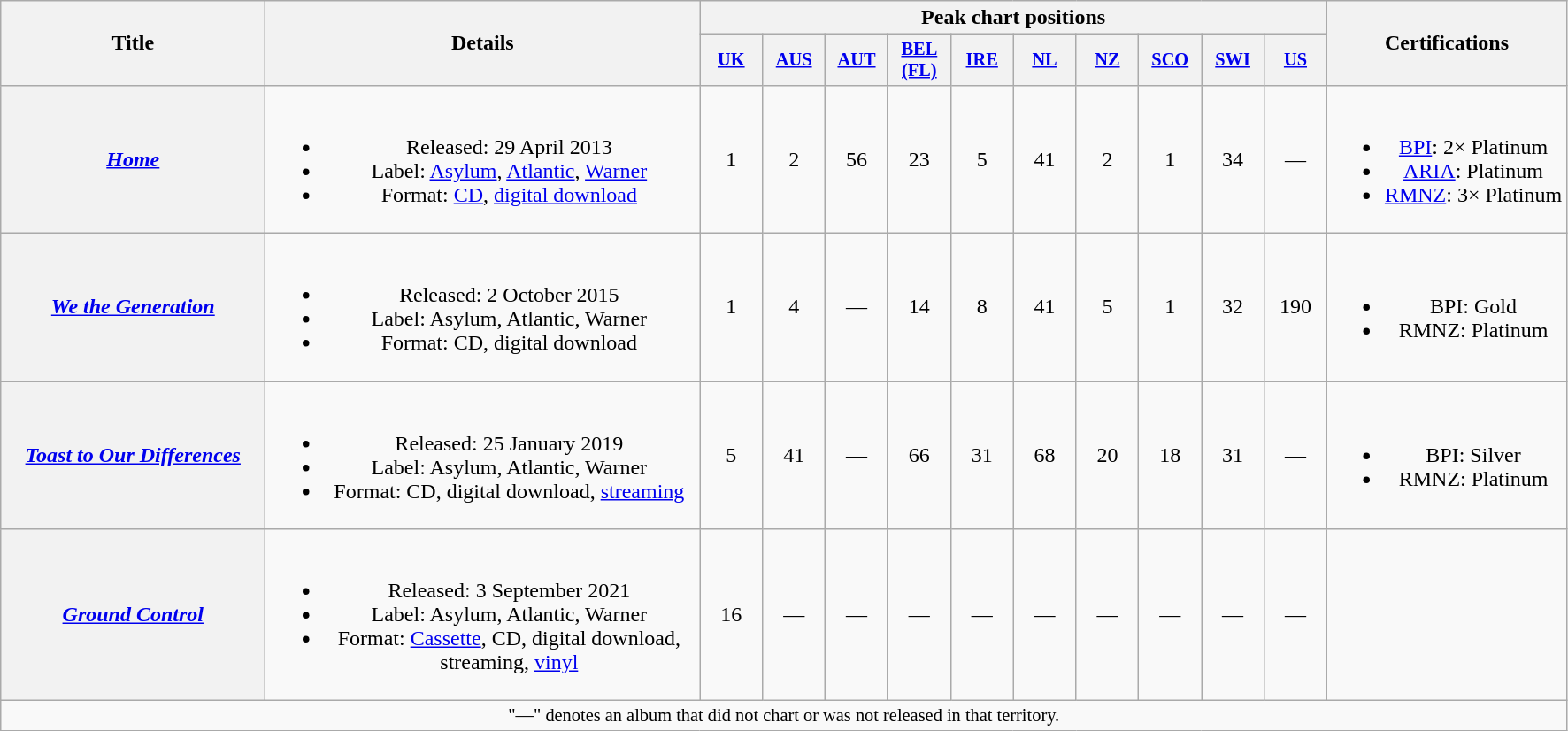<table class="wikitable plainrowheaders" style="text-align:center;">
<tr>
<th scope="col" rowspan="2" style="width:12em;">Title</th>
<th scope="col" rowspan="2" style="width:20em;">Details</th>
<th scope="col" colspan="10">Peak chart positions</th>
<th scope="col" rowspan="2">Certifications</th>
</tr>
<tr>
<th scope="col" style="width:3em;font-size:85%;"><a href='#'>UK</a><br></th>
<th scope="col" style="width:3em;font-size:85%;"><a href='#'>AUS</a><br></th>
<th scope="col" style="width:3em;font-size:85%;"><a href='#'>AUT</a><br></th>
<th scope="col" style="width:3em;font-size:85%;"><a href='#'>BEL<br>(FL)</a><br></th>
<th scope="col" style="width:3em;font-size:85%;"><a href='#'>IRE</a><br></th>
<th scope="col" style="width:3em;font-size:85%;"><a href='#'>NL</a><br></th>
<th scope="col" style="width:3em;font-size:85%;"><a href='#'>NZ</a><br></th>
<th scope="col" style="width:3em;font-size:85%;"><a href='#'>SCO</a><br></th>
<th scope="col" style="width:3em;font-size:85%;"><a href='#'>SWI</a><br></th>
<th scope="col" style="width:3em;font-size:85%;"><a href='#'>US</a><br></th>
</tr>
<tr>
<th scope="row"><em><a href='#'>Home</a></em></th>
<td><br><ul><li>Released: 29 April 2013</li><li>Label: <a href='#'>Asylum</a>, <a href='#'>Atlantic</a>, <a href='#'>Warner</a></li><li>Format: <a href='#'>CD</a>, <a href='#'>digital download</a></li></ul></td>
<td>1</td>
<td>2</td>
<td>56</td>
<td>23</td>
<td>5</td>
<td>41</td>
<td>2</td>
<td>1</td>
<td>34</td>
<td>—</td>
<td><br><ul><li><a href='#'>BPI</a>: 2× Platinum</li><li><a href='#'>ARIA</a>: Platinum</li><li><a href='#'>RMNZ</a>: 3× Platinum</li></ul></td>
</tr>
<tr>
<th scope="row"><em><a href='#'>We the Generation</a></em></th>
<td><br><ul><li>Released: 2 October 2015</li><li>Label: Asylum, Atlantic, Warner</li><li>Format: CD, digital download</li></ul></td>
<td>1</td>
<td>4</td>
<td>—</td>
<td>14</td>
<td>8</td>
<td>41</td>
<td>5</td>
<td>1</td>
<td>32</td>
<td>190</td>
<td><br><ul><li>BPI: Gold</li><li>RMNZ: Platinum</li></ul></td>
</tr>
<tr>
<th scope="row"><em><a href='#'>Toast to Our Differences</a></em></th>
<td><br><ul><li>Released: 25 January 2019</li><li>Label: Asylum, Atlantic, Warner</li><li>Format: CD, digital download, <a href='#'>streaming</a></li></ul></td>
<td>5</td>
<td>41</td>
<td>—</td>
<td>66</td>
<td>31</td>
<td>68</td>
<td>20</td>
<td>18</td>
<td>31</td>
<td>—</td>
<td><br><ul><li>BPI: Silver</li><li>RMNZ: Platinum</li></ul></td>
</tr>
<tr>
<th scope="row"><em><a href='#'>Ground Control</a></em></th>
<td><br><ul><li>Released: 3 September 2021</li><li>Label: Asylum, Atlantic, Warner</li><li>Format: <a href='#'>Cassette</a>, CD, digital download, streaming, <a href='#'>vinyl</a></li></ul></td>
<td>16</td>
<td>―</td>
<td>―</td>
<td>―</td>
<td>―</td>
<td>―</td>
<td>―</td>
<td>―</td>
<td>―</td>
<td>―</td>
<td></td>
</tr>
<tr>
<td colspan="13" style="font-size:85%">"—" denotes an album that did not chart or was not released in that territory.</td>
</tr>
</table>
